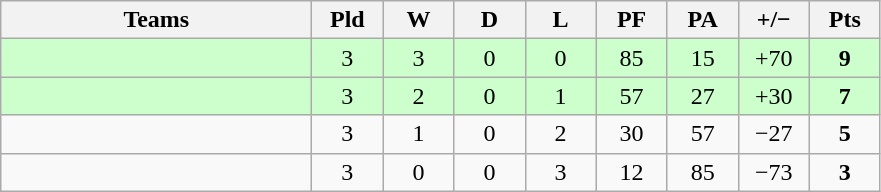<table class="wikitable" style="text-align: center;">
<tr>
<th width="200">Teams</th>
<th width="40">Pld</th>
<th width="40">W</th>
<th width="40">D</th>
<th width="40">L</th>
<th width="40">PF</th>
<th width="40">PA</th>
<th width="40">+/−</th>
<th width="40">Pts</th>
</tr>
<tr bgcolor=ccffcc>
<td align=left></td>
<td>3</td>
<td>3</td>
<td>0</td>
<td>0</td>
<td>85</td>
<td>15</td>
<td>+70</td>
<td><strong>9</strong></td>
</tr>
<tr bgcolor=ccffcc>
<td align=left></td>
<td>3</td>
<td>2</td>
<td>0</td>
<td>1</td>
<td>57</td>
<td>27</td>
<td>+30</td>
<td><strong>7</strong></td>
</tr>
<tr>
<td align=left></td>
<td>3</td>
<td>1</td>
<td>0</td>
<td>2</td>
<td>30</td>
<td>57</td>
<td>−27</td>
<td><strong>5</strong></td>
</tr>
<tr>
<td align=left></td>
<td>3</td>
<td>0</td>
<td>0</td>
<td>3</td>
<td>12</td>
<td>85</td>
<td>−73</td>
<td><strong>3</strong></td>
</tr>
</table>
